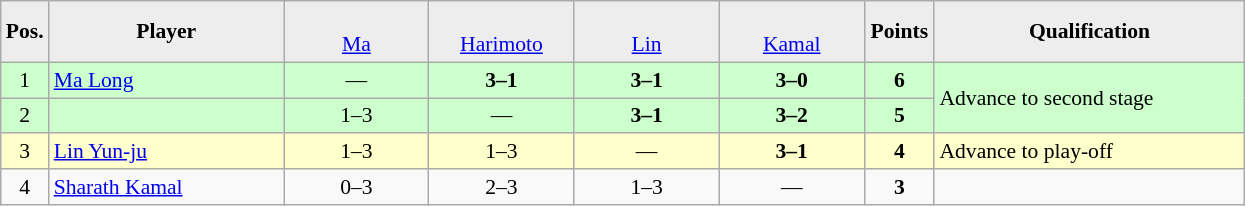<table class="wikitable" style="font-size:90%">
<tr style="text-align:center;">
<td style="background-color:#ededed;" width="20"><strong>Pos.</strong></td>
<td style="background-color:#ededed;" width="150"><strong>Player</strong></td>
<td style="background-color:#ededed;" width="90"><br><a href='#'>Ma</a></td>
<td style="background-color:#ededed;" width="90"><br><a href='#'>Harimoto</a></td>
<td style="background-color:#ededed;" width="90"><br><a href='#'>Lin</a></td>
<td style="background-color:#ededed;" width="90"><br><a href='#'>Kamal</a></td>
<td style="background-color:#ededed;" width="40"><strong>Points</strong></td>
<td style="background-color:#ededed;" width="200"><strong>Qualification</strong></td>
</tr>
<tr style="text-align:center;" bgcolor=ccffcc>
<td>1</td>
<td style="text-align:left;"> <a href='#'>Ma Long</a></td>
<td>—</td>
<td><strong>3–1</strong></td>
<td><strong>3–1</strong></td>
<td><strong>3–0</strong></td>
<td><strong>6</strong></td>
<td rowspan=2 style="text-align:left;">Advance to second stage</td>
</tr>
<tr style="text-align:center;" bgcolor=ccffcc>
<td>2</td>
<td style="text-align:left;"></td>
<td>1–3</td>
<td>—</td>
<td><strong>3–1</strong></td>
<td><strong>3–2</strong></td>
<td><strong>5</strong></td>
</tr>
<tr style="text-align:center;" bgcolor=ffffcc>
<td>3</td>
<td style="text-align:left;"> <a href='#'>Lin Yun-ju</a></td>
<td>1–3</td>
<td>1–3</td>
<td>—</td>
<td><strong>3–1</strong></td>
<td><strong>4</strong></td>
<td style="text-align:left;">Advance to play-off</td>
</tr>
<tr style="text-align:center;">
<td>4</td>
<td style="text-align:left;"> <a href='#'>Sharath Kamal</a></td>
<td>0–3</td>
<td>2–3</td>
<td>1–3</td>
<td>—</td>
<td><strong>3</strong></td>
<td></td>
</tr>
</table>
